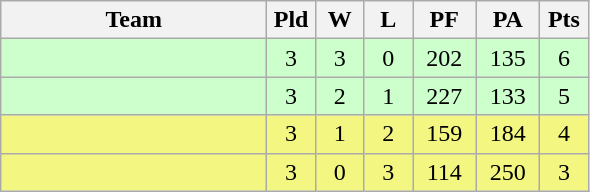<table class="wikitable" style="text-align:center;">
<tr>
<th width=170>Team</th>
<th width=25>Pld</th>
<th width=25>W</th>
<th width=25>L</th>
<th width=35>PF</th>
<th width=35>PA</th>
<th width=25>Pts</th>
</tr>
<tr bgcolor=#ccffcc>
<td align="left"></td>
<td>3</td>
<td>3</td>
<td>0</td>
<td>202</td>
<td>135</td>
<td>6</td>
</tr>
<tr bgcolor=#ccffcc>
<td align="left"></td>
<td>3</td>
<td>2</td>
<td>1</td>
<td>227</td>
<td>133</td>
<td>5</td>
</tr>
<tr bgcolor=#F3F781>
<td align="left"></td>
<td>3</td>
<td>1</td>
<td>2</td>
<td>159</td>
<td>184</td>
<td>4</td>
</tr>
<tr bgcolor=#F3F781>
<td align="left"></td>
<td>3</td>
<td>0</td>
<td>3</td>
<td>114</td>
<td>250</td>
<td>3</td>
</tr>
</table>
